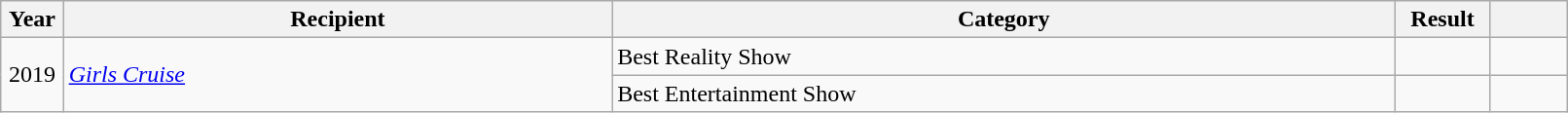<table class="wikitable plainrowheaders" style="width:85%;">
<tr>
<th scope="col" style="width:4%;">Year</th>
<th scope="col" style="width:35%;">Recipient</th>
<th scope="col" style="width:50%;">Category</th>
<th scope="col" style="width:6%;">Result</th>
<th scope="col" style="width:6%;"></th>
</tr>
<tr>
<td rowspan="2" align="center">2019</td>
<td rowspan="2"><em><a href='#'>Girls Cruise</a></em></td>
<td>Best Reality Show</td>
<td></td>
<td></td>
</tr>
<tr>
<td>Best Entertainment Show</td>
<td></td>
<td></td>
</tr>
</table>
